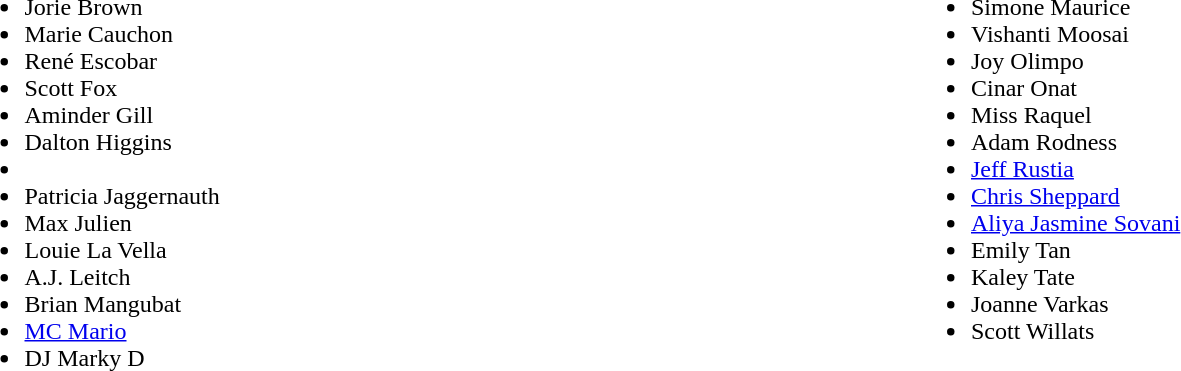<table width=100%>
<tr valign ="top">
<td width=50%><br><ul><li>Jorie Brown</li><li>Marie Cauchon</li><li>René Escobar</li><li>Scott Fox</li><li>Aminder Gill</li><li>Dalton Higgins</li><li></li><li>Patricia Jaggernauth</li><li>Max Julien</li><li>Louie La Vella</li><li>A.J. Leitch</li><li>Brian Mangubat</li><li><a href='#'>MC Mario</a></li><li>DJ Marky D</li></ul></td>
<td width=50%><br><ul><li>Simone Maurice</li><li>Vishanti Moosai</li><li>Joy Olimpo</li><li>Cinar Onat</li><li>Miss Raquel</li><li>Adam Rodness</li><li><a href='#'>Jeff Rustia</a></li><li><a href='#'>Chris Sheppard</a></li><li><a href='#'>Aliya Jasmine Sovani</a></li><li>Emily Tan</li><li>Kaley Tate</li><li>Joanne Varkas</li><li>Scott Willats</li></ul></td>
</tr>
</table>
